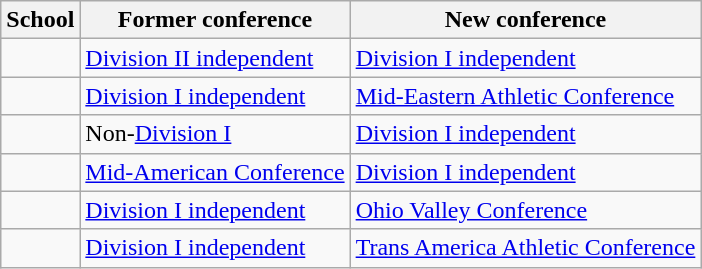<table class="wikitable sortable">
<tr>
<th>School</th>
<th>Former conference</th>
<th>New conference</th>
</tr>
<tr>
<td></td>
<td><a href='#'>Division II independent</a></td>
<td><a href='#'>Division I independent</a></td>
</tr>
<tr>
<td></td>
<td><a href='#'>Division I independent</a></td>
<td><a href='#'>Mid-Eastern Athletic Conference</a></td>
</tr>
<tr>
<td></td>
<td>Non-<a href='#'>Division I</a></td>
<td><a href='#'>Division I independent</a></td>
</tr>
<tr>
<td></td>
<td><a href='#'>Mid-American Conference</a></td>
<td><a href='#'>Division I independent</a></td>
</tr>
<tr>
<td></td>
<td><a href='#'>Division I independent</a></td>
<td><a href='#'>Ohio Valley Conference</a></td>
</tr>
<tr>
<td></td>
<td><a href='#'>Division I independent</a></td>
<td><a href='#'>Trans America Athletic Conference</a></td>
</tr>
</table>
